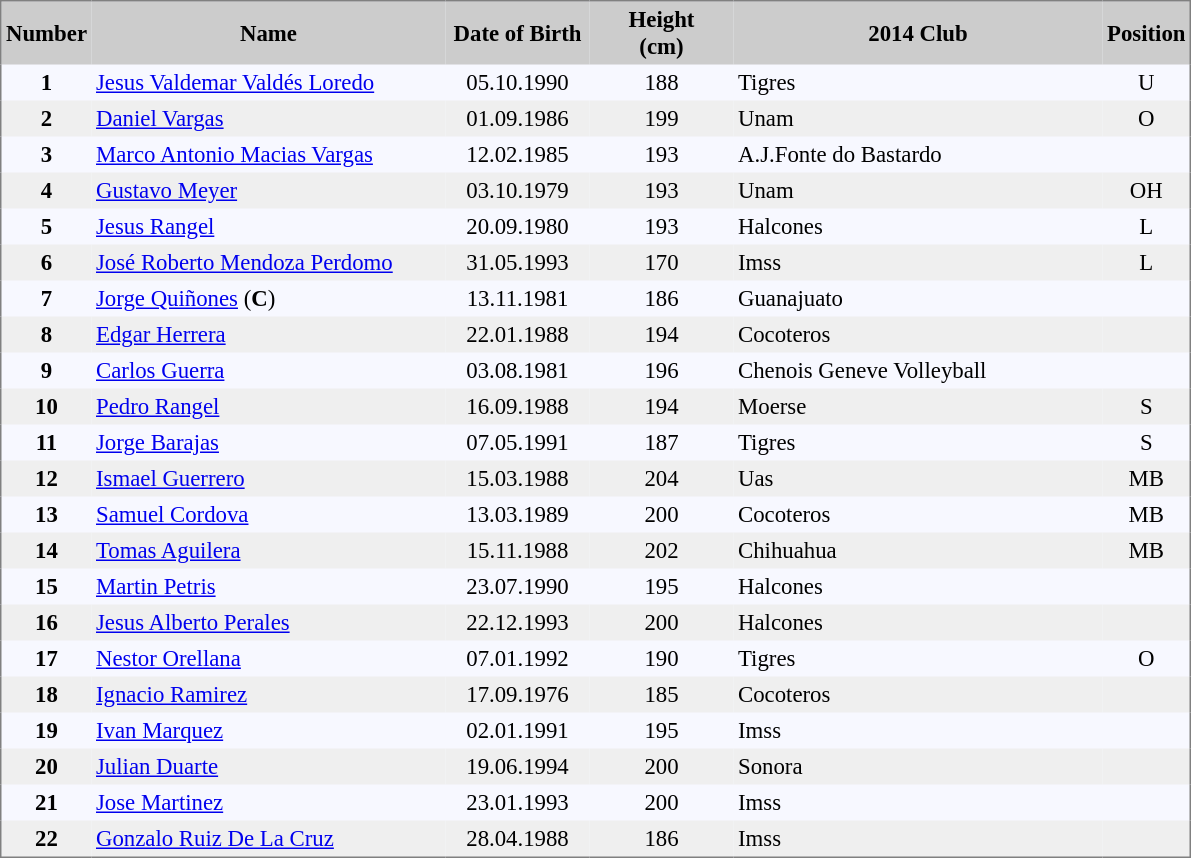<table cellpadding="3" style="background: #f7f8ff; font-size: 95%; border: 1px solid gray; border-collapse: collapse;">
<tr style="background:#ccc;">
<th style="width: 10px;"><strong>Number</strong></th>
<th style="width: 230px;"><strong>Name</strong></th>
<th style="width: 90px;"><strong>Date of Birth</strong></th>
<th style="width: 90px;"><strong>Height<br>(cm)</strong></th>
<th style="width: 240px;"><strong>2014 Club</strong></th>
<th style="width: 50px;"><strong>Position</strong></th>
</tr>
<tr>
<td style="text-align:center;"><strong>1</strong></td>
<td><a href='#'>Jesus Valdemar Valdés Loredo</a></td>
<td style="text-align:center;">05.10.1990</td>
<td style="text-align:center;">188</td>
<td> Tigres</td>
<td style="text-align:center;">U</td>
</tr>
<tr style="background: #efefef;">
<td style="text-align:center;"><strong>2</strong></td>
<td><a href='#'>Daniel Vargas</a></td>
<td style="text-align:center;">01.09.1986</td>
<td style="text-align:center;">199</td>
<td> Unam</td>
<td style="text-align:center;">O</td>
</tr>
<tr>
<td style="text-align:center;"><strong>3</strong></td>
<td><a href='#'>Marco Antonio Macias Vargas</a></td>
<td style="text-align:center;">12.02.1985</td>
<td style="text-align:center;">193</td>
<td> A.J.Fonte do Bastardo</td>
<td style="text-align:center;"></td>
</tr>
<tr style="background: #efefef;">
<td style="text-align:center;"><strong>4</strong></td>
<td><a href='#'>Gustavo Meyer</a></td>
<td style="text-align:center;">03.10.1979</td>
<td style="text-align:center;">193</td>
<td> Unam</td>
<td style="text-align:center;">OH</td>
</tr>
<tr>
<td style="text-align:center;"><strong>5</strong></td>
<td><a href='#'>Jesus Rangel</a></td>
<td style="text-align:center;">20.09.1980</td>
<td style="text-align:center;">193</td>
<td> Halcones</td>
<td style="text-align:center;">L</td>
</tr>
<tr style="background: #efefef;">
<td style="text-align:center;"><strong>6</strong></td>
<td><a href='#'>José Roberto Mendoza Perdomo</a></td>
<td style="text-align:center;">31.05.1993</td>
<td style="text-align:center;">170</td>
<td> Imss</td>
<td style="text-align:center;">L</td>
</tr>
<tr>
<td style="text-align:center;"><strong>7</strong></td>
<td><a href='#'>Jorge Quiñones</a> (<strong>C</strong>)</td>
<td style="text-align:center;">13.11.1981</td>
<td style="text-align:center;">186</td>
<td> Guanajuato</td>
<td style="text-align:center;"></td>
</tr>
<tr style="background: #efefef;">
<td style="text-align:center;"><strong>8</strong></td>
<td><a href='#'>Edgar Herrera</a></td>
<td style="text-align:center;">22.01.1988</td>
<td style="text-align:center;">194</td>
<td> Cocoteros</td>
<td style="text-align:center;"></td>
</tr>
<tr>
<td style="text-align:center;"><strong>9</strong></td>
<td><a href='#'>Carlos Guerra</a></td>
<td style="text-align:center;">03.08.1981</td>
<td style="text-align:center;">196</td>
<td> Chenois Geneve Volleyball</td>
<td style="text-align:center;"></td>
</tr>
<tr style="background: #efefef;">
<td style="text-align:center;"><strong>10</strong></td>
<td><a href='#'>Pedro Rangel</a></td>
<td style="text-align:center;">16.09.1988</td>
<td style="text-align:center;">194</td>
<td> Moerse</td>
<td style="text-align:center;">S</td>
</tr>
<tr>
<td style="text-align:center;"><strong>11</strong></td>
<td><a href='#'>Jorge Barajas</a></td>
<td style="text-align:center;">07.05.1991</td>
<td style="text-align:center;">187</td>
<td> Tigres</td>
<td style="text-align:center;">S</td>
</tr>
<tr style="background: #efefef;">
<td style="text-align:center;"><strong>12</strong></td>
<td><a href='#'>Ismael Guerrero</a></td>
<td style="text-align:center;">15.03.1988</td>
<td style="text-align:center;">204</td>
<td> Uas</td>
<td style="text-align:center;">MB</td>
</tr>
<tr>
<td style="text-align:center;"><strong>13</strong></td>
<td><a href='#'>Samuel Cordova</a></td>
<td style="text-align:center;">13.03.1989</td>
<td style="text-align:center;">200</td>
<td> Cocoteros</td>
<td style="text-align:center;">MB</td>
</tr>
<tr style="background: #efefef;">
<td style="text-align:center;"><strong>14</strong></td>
<td><a href='#'>Tomas Aguilera</a></td>
<td style="text-align:center;">15.11.1988</td>
<td style="text-align:center;">202</td>
<td> Chihuahua</td>
<td style="text-align:center;">MB</td>
</tr>
<tr>
<td style="text-align:center;"><strong>15</strong></td>
<td><a href='#'>Martin Petris</a></td>
<td style="text-align:center;">23.07.1990</td>
<td style="text-align:center;">195</td>
<td> Halcones</td>
<td style="text-align:center;"></td>
</tr>
<tr style="background: #efefef;">
<td style="text-align:center;"><strong>16</strong></td>
<td><a href='#'>Jesus Alberto Perales</a></td>
<td style="text-align:center;">22.12.1993</td>
<td style="text-align:center;">200</td>
<td> Halcones</td>
<td style="text-align:center;"></td>
</tr>
<tr>
<td style="text-align:center;"><strong>17</strong></td>
<td><a href='#'>Nestor Orellana</a></td>
<td style="text-align:center;">07.01.1992</td>
<td style="text-align:center;">190</td>
<td> Tigres</td>
<td style="text-align:center;">O</td>
</tr>
<tr style="background: #efefef;">
<td style="text-align:center;"><strong>18</strong></td>
<td><a href='#'>Ignacio Ramirez</a></td>
<td style="text-align:center;">17.09.1976</td>
<td style="text-align:center;">185</td>
<td> Cocoteros</td>
<td style="text-align:center;"></td>
</tr>
<tr>
<td style="text-align:center;"><strong>19</strong></td>
<td><a href='#'>Ivan Marquez</a></td>
<td style="text-align:center;">02.01.1991</td>
<td style="text-align:center;">195</td>
<td> Imss</td>
<td style="text-align:center;"></td>
</tr>
<tr style="background: #efefef;">
<td style="text-align:center;"><strong>20</strong></td>
<td><a href='#'>Julian Duarte</a></td>
<td style="text-align:center;">19.06.1994</td>
<td style="text-align:center;">200</td>
<td> Sonora</td>
<td style="text-align:center;"></td>
</tr>
<tr>
<td style="text-align:center;"><strong>21</strong></td>
<td><a href='#'>Jose Martinez</a></td>
<td style="text-align:center;">23.01.1993</td>
<td style="text-align:center;">200</td>
<td> Imss</td>
<td style="text-align:center;"></td>
</tr>
<tr style="background: #efefef;">
<td style="text-align:center;"><strong>22</strong></td>
<td><a href='#'>Gonzalo Ruiz De La Cruz</a></td>
<td style="text-align:center;">28.04.1988</td>
<td style="text-align:center;">186</td>
<td> Imss</td>
<td style="text-align:center;"></td>
</tr>
</table>
